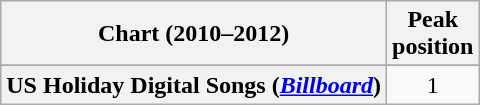<table class="wikitable sortable plainrowheaders" style="text-align:center">
<tr>
<th scope="col">Chart (2010–2012)</th>
<th scope="col">Peak<br>position</th>
</tr>
<tr>
</tr>
<tr>
</tr>
<tr>
</tr>
<tr>
<th scope="row">US Holiday Digital Songs (<em><a href='#'>Billboard</a></em>)</th>
<td>1</td>
</tr>
</table>
